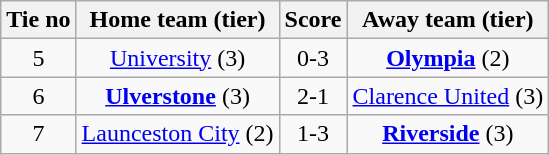<table class="wikitable" style="text-align:center">
<tr>
<th>Tie no</th>
<th>Home team (tier)</th>
<th>Score</th>
<th>Away team (tier)</th>
</tr>
<tr>
<td>5</td>
<td><a href='#'>University</a> (3)</td>
<td>0-3</td>
<td><strong><a href='#'>Olympia</a></strong> (2)</td>
</tr>
<tr>
<td>6</td>
<td><strong><a href='#'>Ulverstone</a></strong> (3)</td>
<td>2-1</td>
<td><a href='#'>Clarence United</a> (3)</td>
</tr>
<tr>
<td>7</td>
<td><a href='#'>Launceston City</a> (2)</td>
<td>1-3</td>
<td><strong><a href='#'>Riverside</a></strong> (3)</td>
</tr>
</table>
